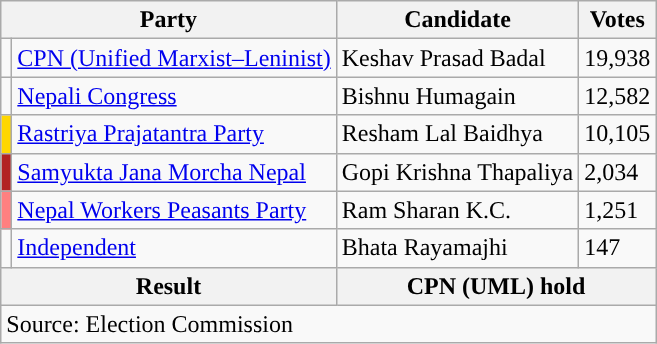<table class="wikitable">
<tr>
<th colspan="2">Party</th>
<th>Candidate</th>
<th>Votes</th>
</tr>
<tr>
<td style="background-color:"></td>
<td><a href='#'>CPN (Unified Marxist–Leninist)</a></td>
<td>Keshav Prasad Badal</td>
<td>19,938</td>
</tr>
<tr>
<td style="background-color:"></td>
<td><a href='#'>Nepali Congress</a></td>
<td>Bishnu Humagain</td>
<td>12,582</td>
</tr>
<tr>
<td style="background-color:gold"></td>
<td><a href='#'>Rastriya Prajatantra Party</a></td>
<td>Resham Lal Baidhya</td>
<td>10,105</td>
</tr>
<tr>
<td style="background-color:firebrick"></td>
<td><a href='#'>Samyukta Jana Morcha Nepal</a></td>
<td>Gopi Krishna Thapaliya</td>
<td>2,034</td>
</tr>
<tr>
<td style="background-color:#ff8080"></td>
<td><a href='#'>Nepal Workers Peasants Party</a></td>
<td>Ram Sharan K.C.</td>
<td>1,251</td>
</tr>
<tr>
<td style="background-color:"></td>
<td><a href='#'>Independent</a></td>
<td>Bhata Rayamajhi</td>
<td>147</td>
</tr>
<tr>
<th colspan="2">Result</th>
<th colspan="2">CPN (UML) hold</th>
</tr>
<tr>
<td colspan="4">Source: Election Commission</td>
</tr>
</table>
